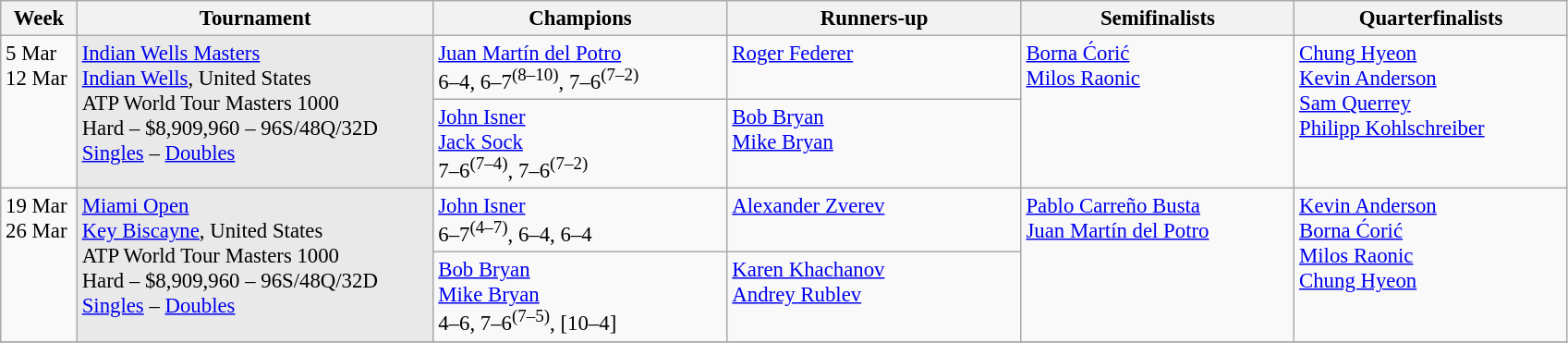<table class=wikitable style=font-size:95%>
<tr>
<th style="width:48px;">Week</th>
<th style="width:250px;">Tournament</th>
<th style="width:205px;">Champions</th>
<th style="width:205px;">Runners-up</th>
<th style="width:190px;">Semifinalists</th>
<th style="width:190px;">Quarterfinalists</th>
</tr>
<tr valign=top>
<td rowspan=2>5 Mar<br>12 Mar</td>
<td style="background:#E9E9E9;" rowspan="2"><a href='#'>Indian Wells Masters</a><br> <a href='#'>Indian Wells</a>, United States<br>ATP World Tour Masters 1000<br>Hard – $8,909,960 – 96S/48Q/32D<br><a href='#'>Singles</a> – <a href='#'>Doubles</a></td>
<td> <a href='#'>Juan Martín del Potro</a> <br> 6–4, 6–7<sup>(8–10)</sup>, 7–6<sup>(7–2)</sup></td>
<td> <a href='#'>Roger Federer</a></td>
<td rowspan=2> <a href='#'>Borna Ćorić</a> <br>  <a href='#'>Milos Raonic</a></td>
<td rowspan=2> <a href='#'>Chung Hyeon</a> <br>  <a href='#'>Kevin Anderson</a><br> <a href='#'>Sam Querrey</a> <br>  <a href='#'>Philipp Kohlschreiber</a></td>
</tr>
<tr valign=top>
<td> <a href='#'>John Isner</a> <br>  <a href='#'>Jack Sock</a> <br> 7–6<sup>(7–4)</sup>, 7–6<sup>(7–2)</sup></td>
<td> <a href='#'>Bob Bryan</a> <br>  <a href='#'>Mike Bryan</a></td>
</tr>
<tr valign=top>
<td rowspan=2>19 Mar<br>26 Mar</td>
<td style="background:#E9E9E9;" rowspan="2"><a href='#'>Miami Open</a><br> <a href='#'>Key Biscayne</a>, United States<br>ATP World Tour Masters 1000<br>Hard – $8,909,960 – 96S/48Q/32D<br><a href='#'>Singles</a> – <a href='#'>Doubles</a></td>
<td> <a href='#'>John Isner</a> <br> 6–7<sup>(4–7)</sup>, 6–4, 6–4</td>
<td> <a href='#'>Alexander Zverev</a></td>
<td rowspan=2> <a href='#'>Pablo Carreño Busta</a> <br>  <a href='#'>Juan Martín del Potro</a></td>
<td rowspan=2> <a href='#'>Kevin Anderson</a> <br> <a href='#'>Borna Ćorić</a> <br> <a href='#'>Milos Raonic</a> <br>  <a href='#'>Chung Hyeon</a></td>
</tr>
<tr valign=top>
<td> <a href='#'>Bob Bryan</a> <br>  <a href='#'>Mike Bryan</a> <br> 4–6, 7–6<sup>(7–5)</sup>, [10–4]</td>
<td> <a href='#'>Karen Khachanov</a> <br>  <a href='#'>Andrey Rublev</a></td>
</tr>
<tr valign=top>
</tr>
</table>
